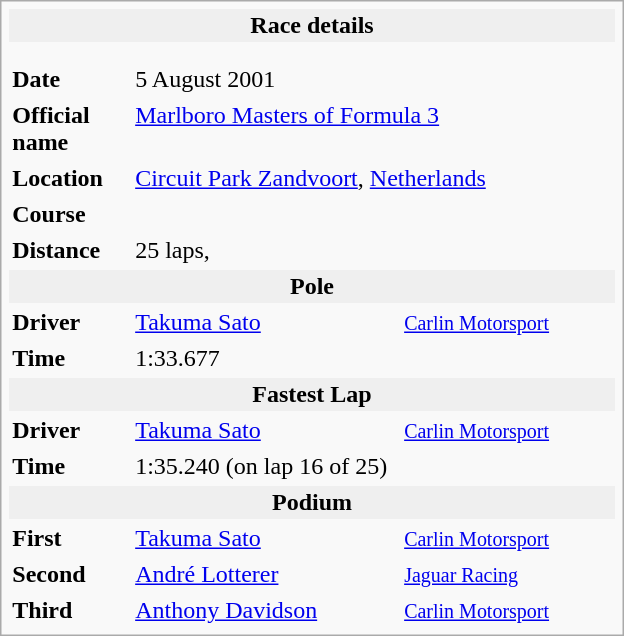<table class="infobox" align="right" cellpadding="2" style="float:right; width: 26em; ">
<tr>
<th colspan="3" style="background:#efefef;">Race details</th>
</tr>
<tr>
<td colspan="3" style="text-align:center;"></td>
</tr>
<tr>
<td colspan="3" style="text-align:center;"></td>
</tr>
<tr>
<td style="width: 20%;"><strong>Date</strong></td>
<td>5 August 2001</td>
</tr>
<tr>
<td><strong>Official name</strong></td>
<td colspan=2><a href='#'>Marlboro Masters of Formula 3</a></td>
</tr>
<tr>
<td><strong>Location</strong></td>
<td colspan=2><a href='#'>Circuit Park Zandvoort</a>, <a href='#'>Netherlands</a></td>
</tr>
<tr>
<td><strong>Course</strong></td>
<td colspan=2></td>
</tr>
<tr>
<td><strong>Distance</strong></td>
<td colspan=2>25 laps, </td>
</tr>
<tr>
<th colspan="3" style="background:#efefef;">Pole</th>
</tr>
<tr>
<td><strong>Driver</strong></td>
<td> <a href='#'>Takuma Sato</a></td>
<td><small><a href='#'>Carlin Motorsport</a></small></td>
</tr>
<tr>
<td><strong>Time</strong></td>
<td colspan=2>1:33.677</td>
</tr>
<tr>
<th colspan="3" style="background:#efefef;">Fastest Lap</th>
</tr>
<tr>
<td><strong>Driver</strong></td>
<td> <a href='#'>Takuma Sato</a></td>
<td><small><a href='#'>Carlin Motorsport</a></small></td>
</tr>
<tr>
<td><strong>Time</strong></td>
<td colspan=2>1:35.240 (on lap 16 of 25)</td>
</tr>
<tr>
<th colspan="3" style="background:#efefef;">Podium</th>
</tr>
<tr>
<td><strong>First</strong></td>
<td> <a href='#'>Takuma Sato</a></td>
<td><small><a href='#'>Carlin Motorsport</a></small></td>
</tr>
<tr>
<td><strong>Second</strong></td>
<td> <a href='#'>André Lotterer</a></td>
<td><small><a href='#'>Jaguar Racing</a></small></td>
</tr>
<tr>
<td><strong>Third</strong></td>
<td> <a href='#'>Anthony Davidson</a></td>
<td><small><a href='#'>Carlin Motorsport</a></small></td>
</tr>
</table>
